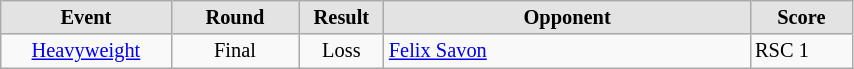<table style='font-size: 85%; text-align: left;' class='wikitable' width='45%'>
<tr>
<th style='border-style: none none solid solid; background: #e3e3e3; width: 20%'><strong>Event</strong></th>
<th style='border-style: none none solid solid; background: #e3e3e3; width: 15%'><strong>Round</strong></th>
<th style='border-style: none none solid solid; background: #e3e3e3; width: 10%'><strong>Result</strong></th>
<th style='border-style: none none solid solid; background: #e3e3e3; width: 43%'><strong>Opponent</strong></th>
<th style='border-style: none none solid solid; background: #e3e3e3; width: 12%'><strong>Score</strong></th>
</tr>
<tr align=center>
<td style="text-align:center;"><a href='#'>Heavyweight</a></td>
<td align='center'>Final</td>
<td>Loss</td>
<td align='left'> <a href='#'>Felix Savon</a></td>
<td align='left'>RSC 1</td>
</tr>
</table>
